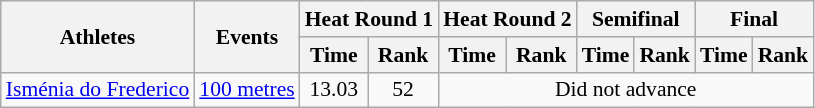<table class=wikitable style=font-size:90%>
<tr>
<th rowspan=2>Athletes</th>
<th rowspan=2>Events</th>
<th colspan=2>Heat Round 1</th>
<th colspan=2>Heat Round 2</th>
<th colspan=2>Semifinal</th>
<th colspan=2>Final</th>
</tr>
<tr>
<th>Time</th>
<th>Rank</th>
<th>Time</th>
<th>Rank</th>
<th>Time</th>
<th>Rank</th>
<th>Time</th>
<th>Rank</th>
</tr>
<tr>
<td><a href='#'>Isménia do Frederico</a></td>
<td><a href='#'>100 metres</a></td>
<td align=center>13.03</td>
<td align=center>52</td>
<td align=center colspan=6>Did not advance</td>
</tr>
</table>
